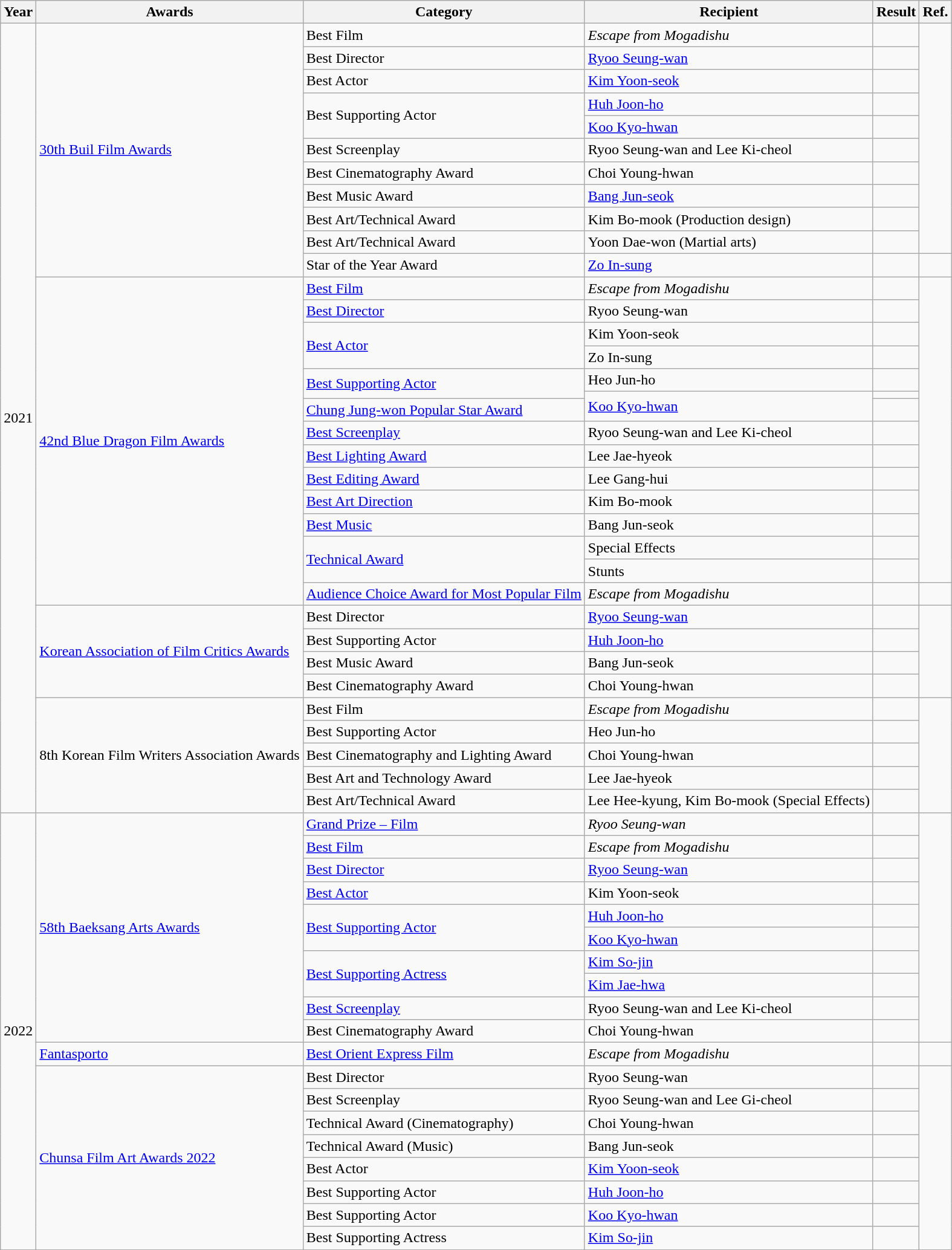<table class="wikitable sortable">
<tr>
<th>Year</th>
<th>Awards</th>
<th>Category</th>
<th>Recipient</th>
<th>Result</th>
<th>Ref.</th>
</tr>
<tr>
<td rowspan=35>2021</td>
<td rowspan=11><a href='#'>30th Buil Film Awards</a></td>
<td>Best Film</td>
<td><em>Escape from Mogadishu</em></td>
<td></td>
<td rowspan=10></td>
</tr>
<tr>
<td>Best Director</td>
<td><a href='#'>Ryoo Seung-wan</a></td>
<td></td>
</tr>
<tr>
<td>Best Actor</td>
<td><a href='#'>Kim Yoon-seok</a></td>
<td></td>
</tr>
<tr>
<td rowspan=2>Best Supporting Actor</td>
<td><a href='#'>Huh Joon-ho</a></td>
<td></td>
</tr>
<tr>
<td><a href='#'>Koo Kyo-hwan</a></td>
<td></td>
</tr>
<tr>
<td>Best Screenplay</td>
<td>Ryoo Seung-wan and Lee Ki-cheol</td>
<td></td>
</tr>
<tr>
<td>Best Cinematography Award</td>
<td>Choi Young-hwan</td>
<td></td>
</tr>
<tr>
<td>Best Music Award</td>
<td><a href='#'>Bang Jun-seok</a></td>
<td></td>
</tr>
<tr>
<td>Best Art/Technical Award</td>
<td>Kim Bo-mook (Production design)</td>
<td></td>
</tr>
<tr>
<td>Best Art/Technical Award</td>
<td>Yoon Dae-won (Martial arts)</td>
<td></td>
</tr>
<tr>
<td>Star of the Year Award</td>
<td><a href='#'>Zo In-sung</a></td>
<td></td>
<td></td>
</tr>
<tr>
<td rowspan=15><a href='#'>42nd Blue Dragon Film Awards</a></td>
<td><a href='#'>Best Film</a></td>
<td><em>Escape from Mogadishu</em></td>
<td></td>
<td rowspan=14></td>
</tr>
<tr>
<td><a href='#'>Best Director</a></td>
<td>Ryoo Seung-wan</td>
<td></td>
</tr>
<tr>
<td rowspan=2><a href='#'>Best Actor</a></td>
<td>Kim Yoon-seok</td>
<td></td>
</tr>
<tr>
<td>Zo In-sung</td>
<td></td>
</tr>
<tr>
<td rowspan=2><a href='#'>Best Supporting Actor</a></td>
<td>Heo Jun-ho</td>
<td></td>
</tr>
<tr>
<td rowspan=2><a href='#'>Koo Kyo-hwan</a></td>
<td></td>
</tr>
<tr>
<td><a href='#'>Chung Jung-won Popular Star Award</a></td>
<td></td>
</tr>
<tr>
<td><a href='#'>Best Screenplay</a></td>
<td>Ryoo Seung-wan and Lee Ki-cheol</td>
<td></td>
</tr>
<tr>
<td><a href='#'>Best Lighting Award</a></td>
<td>Lee Jae-hyeok</td>
<td></td>
</tr>
<tr>
<td><a href='#'>Best Editing Award</a></td>
<td>Lee Gang-hui</td>
<td></td>
</tr>
<tr>
<td><a href='#'>Best Art Direction</a></td>
<td>Kim Bo-mook</td>
<td></td>
</tr>
<tr>
<td><a href='#'>Best Music</a></td>
<td>Bang Jun-seok</td>
<td></td>
</tr>
<tr>
<td rowspan=2><a href='#'>Technical Award</a></td>
<td>Special Effects</td>
<td></td>
</tr>
<tr>
<td>Stunts</td>
<td></td>
</tr>
<tr>
<td><a href='#'>Audience Choice Award for Most Popular Film</a></td>
<td><em>Escape from Mogadishu</em></td>
<td></td>
<td></td>
</tr>
<tr>
<td rowspan=4><a href='#'>Korean Association of Film Critics Awards</a></td>
<td>Best Director</td>
<td><a href='#'>Ryoo Seung-wan</a></td>
<td></td>
<td rowspan=4></td>
</tr>
<tr>
<td>Best Supporting Actor</td>
<td><a href='#'>Huh Joon-ho</a></td>
<td></td>
</tr>
<tr>
<td>Best Music Award</td>
<td>Bang Jun-seok</td>
<td></td>
</tr>
<tr>
<td>Best Cinematography Award</td>
<td>Choi Young-hwan</td>
<td></td>
</tr>
<tr>
<td rowspan=5>8th Korean Film Writers Association Awards</td>
<td>Best Film</td>
<td><em>Escape from Mogadishu</em></td>
<td></td>
<td style="text-align:center" rowspan=5></td>
</tr>
<tr>
<td>Best Supporting Actor</td>
<td>Heo Jun-ho</td>
<td></td>
</tr>
<tr>
<td>Best Cinematography and Lighting Award</td>
<td>Choi Young-hwan</td>
<td></td>
</tr>
<tr>
<td>Best Art and Technology Award</td>
<td>Lee Jae-hyeok</td>
<td></td>
</tr>
<tr>
<td>Best Art/Technical Award</td>
<td>Lee Hee-kyung, Kim Bo-mook (Special Effects)</td>
<td></td>
</tr>
<tr>
<td rowspan="19">2022</td>
<td scope="row" rowspan="10"><a href='#'>58th Baeksang Arts Awards</a></td>
<td><a href='#'>Grand Prize – Film</a></td>
<td><em>Ryoo Seung-wan</em></td>
<td></td>
<td style="text-align:center" rowspan="10"></td>
</tr>
<tr>
<td><a href='#'>Best Film</a></td>
<td><em>Escape from Mogadishu</em></td>
<td></td>
</tr>
<tr>
<td><a href='#'>Best Director</a></td>
<td><a href='#'>Ryoo Seung-wan</a></td>
<td></td>
</tr>
<tr>
<td><a href='#'>Best Actor</a></td>
<td>Kim Yoon-seok</td>
<td></td>
</tr>
<tr>
<td rowspan=2><a href='#'>Best Supporting Actor</a></td>
<td><a href='#'>Huh Joon-ho</a></td>
<td></td>
</tr>
<tr>
<td><a href='#'>Koo Kyo-hwan</a></td>
<td></td>
</tr>
<tr>
<td rowspan=2><a href='#'>Best Supporting Actress</a></td>
<td><a href='#'>Kim So-jin</a></td>
<td></td>
</tr>
<tr>
<td><a href='#'>Kim Jae-hwa</a></td>
<td></td>
</tr>
<tr>
<td><a href='#'>Best Screenplay</a></td>
<td>Ryoo Seung-wan and Lee Ki-cheol</td>
<td></td>
</tr>
<tr>
<td>Best Cinematography Award</td>
<td>Choi Young-hwan</td>
<td></td>
</tr>
<tr>
<td scope="row" rowspan="1"><a href='#'>Fantasporto</a></td>
<td><a href='#'>Best Orient Express Film</a></td>
<td><em>Escape from Mogadishu</em></td>
<td></td>
<td style="text-align:center"></td>
</tr>
<tr>
<td rowspan=8><a href='#'>Chunsa Film Art Awards 2022</a></td>
<td>Best Director</td>
<td>Ryoo Seung-wan</td>
<td></td>
<td style="text-align:center" rowspan=8></td>
</tr>
<tr>
<td>Best Screenplay</td>
<td>Ryoo Seung-wan and Lee Gi-cheol</td>
<td></td>
</tr>
<tr>
<td>Technical Award (Cinematography)</td>
<td>Choi Young-hwan</td>
<td></td>
</tr>
<tr>
<td>Technical Award (Music)</td>
<td>Bang Jun-seok</td>
<td></td>
</tr>
<tr>
<td>Best Actor</td>
<td><a href='#'>Kim Yoon-seok</a></td>
<td></td>
</tr>
<tr>
<td>Best Supporting Actor</td>
<td><a href='#'>Huh Joon-ho</a></td>
<td></td>
</tr>
<tr>
<td>Best Supporting Actor</td>
<td><a href='#'>Koo Kyo-hwan</a></td>
<td></td>
</tr>
<tr>
<td>Best Supporting Actress</td>
<td><a href='#'>Kim So-jin</a></td>
<td></td>
</tr>
<tr>
</tr>
</table>
